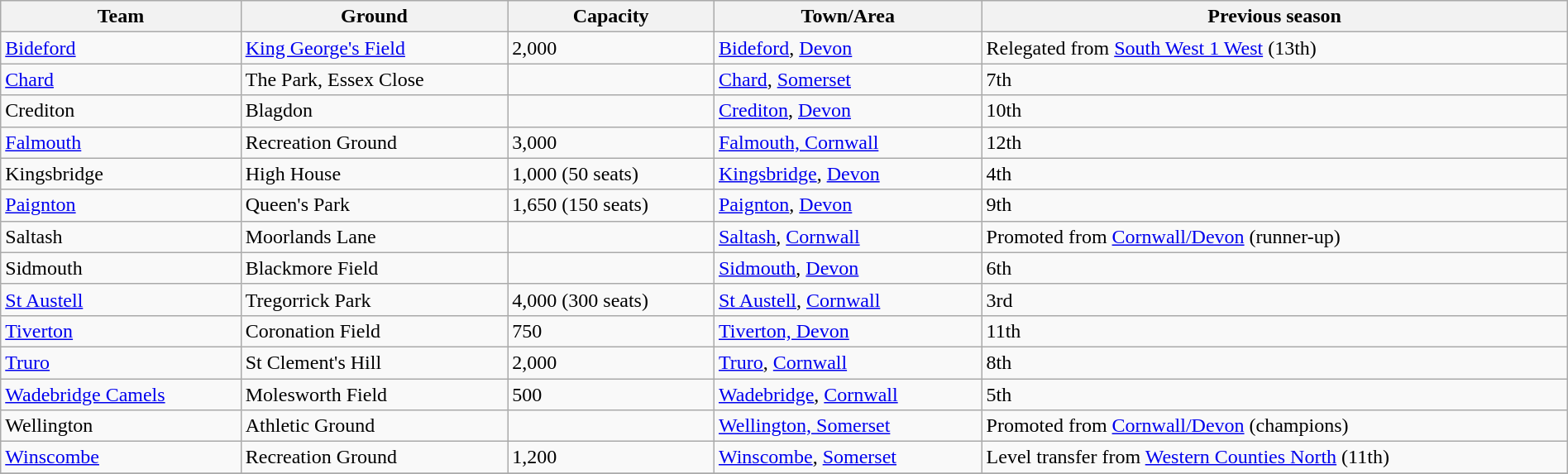<table class="wikitable sortable" width=100%>
<tr>
<th>Team</th>
<th>Ground</th>
<th>Capacity</th>
<th>Town/Area</th>
<th>Previous season</th>
</tr>
<tr>
<td><a href='#'>Bideford</a></td>
<td><a href='#'>King George's Field</a></td>
<td>2,000</td>
<td><a href='#'>Bideford</a>, <a href='#'>Devon</a></td>
<td>Relegated from <a href='#'>South West 1 West</a> (13th)</td>
</tr>
<tr>
<td><a href='#'>Chard</a></td>
<td>The Park, Essex Close</td>
<td></td>
<td><a href='#'>Chard</a>,  <a href='#'>Somerset</a></td>
<td>7th</td>
</tr>
<tr>
<td>Crediton</td>
<td>Blagdon</td>
<td></td>
<td><a href='#'>Crediton</a>, <a href='#'>Devon</a></td>
<td>10th</td>
</tr>
<tr>
<td><a href='#'>Falmouth</a></td>
<td>Recreation Ground</td>
<td>3,000</td>
<td><a href='#'>Falmouth, Cornwall</a></td>
<td>12th</td>
</tr>
<tr>
<td>Kingsbridge</td>
<td>High House</td>
<td>1,000 (50 seats)</td>
<td><a href='#'>Kingsbridge</a>, <a href='#'>Devon</a></td>
<td>4th</td>
</tr>
<tr>
<td><a href='#'>Paignton</a></td>
<td>Queen's Park</td>
<td>1,650 (150 seats)</td>
<td><a href='#'>Paignton</a>, <a href='#'>Devon</a></td>
<td>9th</td>
</tr>
<tr>
<td>Saltash</td>
<td>Moorlands Lane</td>
<td></td>
<td><a href='#'>Saltash</a>, <a href='#'>Cornwall</a></td>
<td>Promoted from <a href='#'>Cornwall/Devon</a> (runner-up)</td>
</tr>
<tr>
<td>Sidmouth</td>
<td>Blackmore Field</td>
<td></td>
<td><a href='#'>Sidmouth</a>, <a href='#'>Devon</a></td>
<td>6th</td>
</tr>
<tr>
<td><a href='#'>St Austell</a></td>
<td>Tregorrick Park</td>
<td>4,000 (300 seats)</td>
<td><a href='#'>St Austell</a>, <a href='#'>Cornwall</a></td>
<td>3rd</td>
</tr>
<tr>
<td><a href='#'>Tiverton</a></td>
<td>Coronation Field</td>
<td>750</td>
<td><a href='#'>Tiverton, Devon</a></td>
<td>11th</td>
</tr>
<tr>
<td><a href='#'>Truro</a></td>
<td>St Clement's Hill</td>
<td>2,000</td>
<td><a href='#'>Truro</a>, <a href='#'>Cornwall</a></td>
<td>8th</td>
</tr>
<tr>
<td><a href='#'>Wadebridge Camels</a></td>
<td>Molesworth Field</td>
<td>500</td>
<td><a href='#'>Wadebridge</a>, <a href='#'>Cornwall</a></td>
<td>5th</td>
</tr>
<tr>
<td>Wellington</td>
<td>Athletic Ground</td>
<td></td>
<td><a href='#'>Wellington, Somerset</a></td>
<td>Promoted from <a href='#'>Cornwall/Devon</a> (champions)</td>
</tr>
<tr>
<td><a href='#'>Winscombe</a></td>
<td>Recreation Ground</td>
<td>1,200</td>
<td><a href='#'>Winscombe</a>, <a href='#'>Somerset</a></td>
<td>Level transfer from <a href='#'>Western Counties North</a> (11th)</td>
</tr>
<tr>
</tr>
</table>
